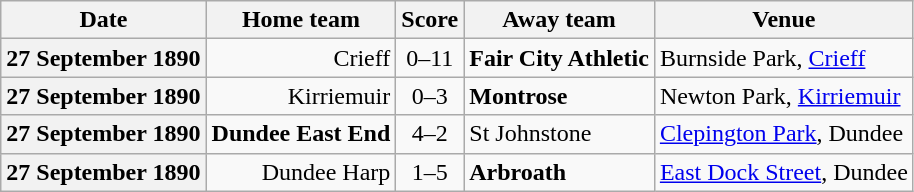<table class="wikitable football-result-list" style="max-width: 80em; text-align: center">
<tr>
<th scope="col">Date</th>
<th scope="col">Home team</th>
<th scope="col">Score</th>
<th scope="col">Away team</th>
<th scope="col">Venue</th>
</tr>
<tr>
<th scope="row">27 September 1890</th>
<td align=right>Crieff</td>
<td>0–11</td>
<td align=left><strong>Fair City Athletic</strong></td>
<td align=left>Burnside Park, <a href='#'>Crieff</a></td>
</tr>
<tr>
<th scope="row">27 September 1890</th>
<td align=right>Kirriemuir</td>
<td>0–3</td>
<td align=left><strong>Montrose</strong></td>
<td align=left>Newton Park, <a href='#'>Kirriemuir</a></td>
</tr>
<tr>
<th scope="row">27 September 1890</th>
<td align=right><strong>Dundee East End</strong></td>
<td>4–2</td>
<td align=left>St Johnstone</td>
<td align=left><a href='#'>Clepington Park</a>, Dundee</td>
</tr>
<tr>
<th scope="row">27 September 1890</th>
<td align=right>Dundee Harp</td>
<td>1–5</td>
<td align=left><strong>Arbroath</strong></td>
<td align=left><a href='#'>East Dock Street</a>, Dundee</td>
</tr>
</table>
